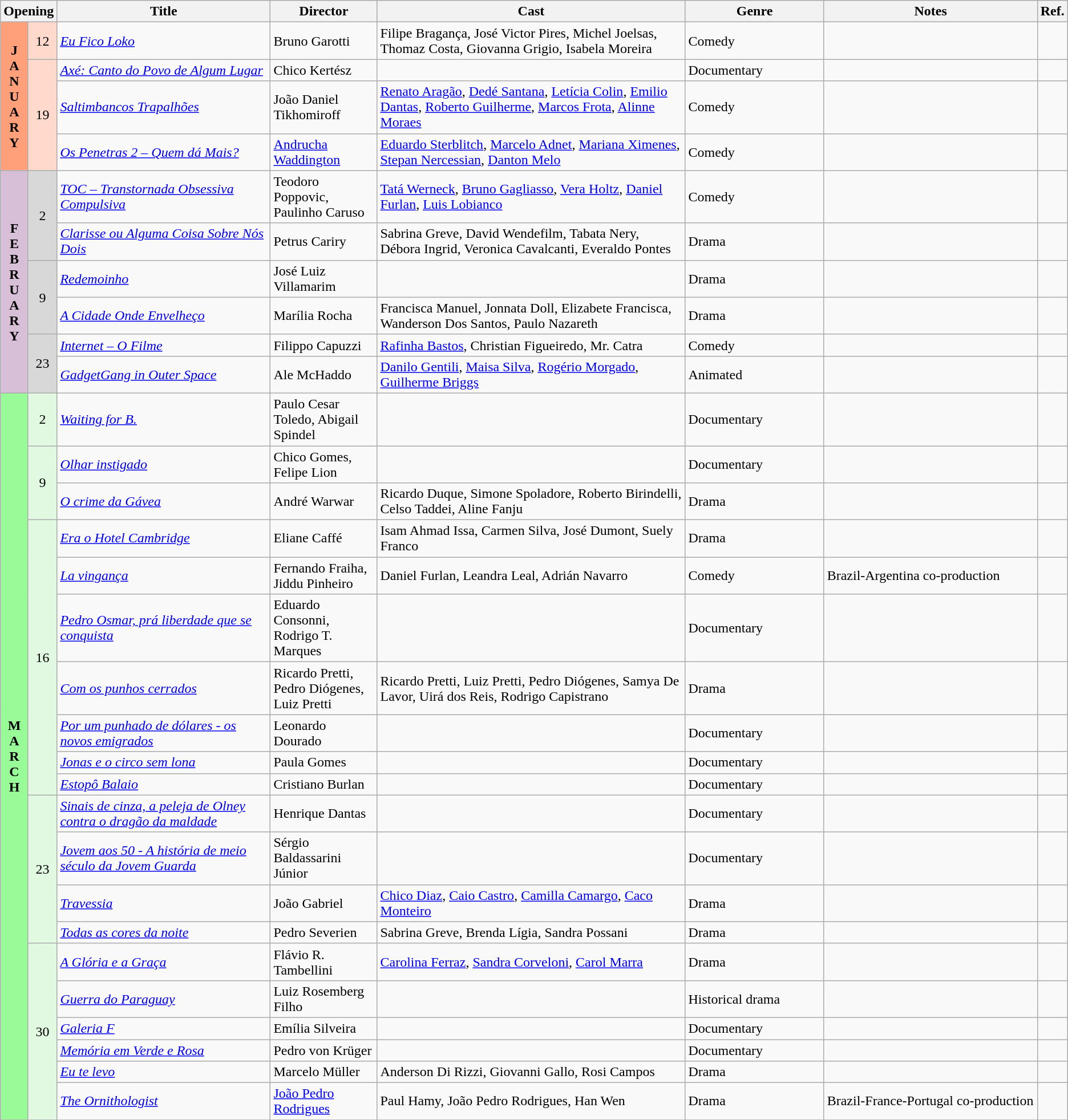<table class="wikitable">
<tr>
<th colspan="2">Opening</th>
<th style="width:20%;">Title</th>
<th style="width:10%;">Director</th>
<th>Cast</th>
<th style="width:13%">Genre</th>
<th style="width:20%">Notes</th>
<th>Ref.</th>
</tr>
<tr>
<td rowspan=4 style="text-align:center; background:#ffa07a; textcolor:#000;"><strong>J<br>A<br>N<br>U<br>A<br>R<br>Y</strong></td>
<td rowspan=1 style="text-align:center; background:#ffdacc; textcolor:#000;">12</td>
<td><em><a href='#'>Eu Fico Loko</a></em></td>
<td>Bruno Garotti</td>
<td>Filipe Bragança, José Victor Pires, Michel Joelsas, Thomaz Costa, Giovanna Grigio, Isabela Moreira</td>
<td>Comedy</td>
<td></td>
<td></td>
</tr>
<tr>
<td rowspan=3 style="text-align:center; background:#ffdacc; textcolor:#000;">19</td>
<td><em><a href='#'>Axé: Canto do Povo de Algum Lugar</a></em></td>
<td>Chico Kertész</td>
<td></td>
<td>Documentary</td>
<td></td>
<td></td>
</tr>
<tr>
<td><em><a href='#'>Saltimbancos Trapalhões</a></em></td>
<td>João Daniel Tikhomiroff</td>
<td><a href='#'>Renato Aragão</a>, <a href='#'>Dedé Santana</a>, <a href='#'>Letícia Colin</a>, <a href='#'>Emilio Dantas</a>, <a href='#'>Roberto Guilherme</a>, <a href='#'>Marcos Frota</a>, <a href='#'>Alinne Moraes</a></td>
<td>Comedy</td>
<td></td>
<td></td>
</tr>
<tr>
<td><em><a href='#'>Os Penetras 2 – Quem dá Mais?</a></em></td>
<td><a href='#'>Andrucha Waddington</a></td>
<td><a href='#'>Eduardo Sterblitch</a>, <a href='#'>Marcelo Adnet</a>, <a href='#'>Mariana Ximenes</a>, <a href='#'>Stepan Nercessian</a>, <a href='#'>Danton Melo</a></td>
<td>Comedy</td>
<td></td>
<td></td>
</tr>
<tr>
<th rowspan=6 style="text-align:center; background:thistle; textcolor:#000;">F<br>E<br>B<br>R<br>U<br>A<br>R<br>Y</th>
<td rowspan=2 style="text-align:center; background:#d8d8d8; textcolor:#000;">2</td>
<td><em><a href='#'>TOC – Transtornada Obsessiva Compulsiva</a></em></td>
<td>Teodoro Poppovic, Paulinho Caruso</td>
<td><a href='#'>Tatá Werneck</a>, <a href='#'>Bruno Gagliasso</a>, <a href='#'>Vera Holtz</a>, <a href='#'>Daniel Furlan</a>, <a href='#'>Luis Lobianco</a></td>
<td>Comedy</td>
<td></td>
<td></td>
</tr>
<tr>
<td><em><a href='#'>Clarisse ou Alguma Coisa Sobre Nós Dois</a></em></td>
<td>Petrus Cariry</td>
<td>Sabrina Greve, David Wendefilm, Tabata Nery, Débora Ingrid, Veronica Cavalcanti, Everaldo Pontes</td>
<td>Drama</td>
<td></td>
<td></td>
</tr>
<tr>
<td rowspan=2 style="text-align:center; background:#d8d8d8; textcolor:#000;">9</td>
<td><em><a href='#'>Redemoinho</a></em></td>
<td>José Luiz Villamarim</td>
<td></td>
<td>Drama</td>
<td></td>
<td></td>
</tr>
<tr>
<td><em><a href='#'>A Cidade Onde Envelheço</a></em></td>
<td>Marília Rocha</td>
<td>Francisca Manuel, Jonnata Doll, Elizabete Francisca, Wanderson Dos Santos, Paulo Nazareth</td>
<td>Drama</td>
<td></td>
<td></td>
</tr>
<tr>
<td rowspan=2 style="text-align:center; background:#d8d8d8; textcolor:#000;">23</td>
<td><em><a href='#'>Internet – O Filme</a></em></td>
<td>Filippo Capuzzi</td>
<td><a href='#'>Rafinha Bastos</a>, Christian Figueiredo, Mr. Catra</td>
<td>Comedy</td>
<td></td>
<td></td>
</tr>
<tr>
<td><em><a href='#'>GadgetGang in Outer Space</a></em></td>
<td>Ale McHaddo</td>
<td><a href='#'>Danilo Gentili</a>, <a href='#'>Maisa Silva</a>, <a href='#'>Rogério Morgado</a>, <a href='#'>Guilherme Briggs</a></td>
<td>Animated</td>
<td></td>
<td></td>
</tr>
<tr>
<td rowspan=20 style="text-align:center; background:#98fb98; textcolor:#000;"><strong>M<br>A<br>R<br>C<br>H</strong></td>
<td rowspan=1 style="text-align:center; background:#e0f9e0; textcolor:#000;">2</td>
<td><em><a href='#'>Waiting for B.</a></em></td>
<td>Paulo Cesar Toledo, Abigail Spindel</td>
<td></td>
<td>Documentary</td>
<td></td>
<td></td>
</tr>
<tr>
<td rowspan=2 style="text-align:center; background:#e0f9e0; textcolor:#000;">9</td>
<td><em><a href='#'>Olhar instigado</a></em></td>
<td>Chico Gomes, Felipe Lion</td>
<td></td>
<td>Documentary</td>
<td></td>
<td></td>
</tr>
<tr>
<td><em><a href='#'>O crime da Gávea</a></em></td>
<td>André Warwar</td>
<td>Ricardo Duque, Simone Spoladore, Roberto Birindelli, Celso Taddei, Aline Fanju</td>
<td>Drama</td>
<td></td>
<td></td>
</tr>
<tr>
<td rowspan=7 style="text-align:center; background:#e0f9e0; textcolor:#000;">16</td>
<td><em><a href='#'>Era o Hotel Cambridge</a></em></td>
<td>Eliane Caffé</td>
<td>Isam Ahmad Issa, Carmen Silva, José Dumont, Suely Franco</td>
<td>Drama</td>
<td></td>
<td></td>
</tr>
<tr>
<td><em><a href='#'>La vingança</a></em></td>
<td>Fernando Fraiha, Jiddu Pinheiro</td>
<td>Daniel Furlan, Leandra Leal, Adrián Navarro</td>
<td>Comedy</td>
<td>Brazil-Argentina co-production</td>
<td></td>
</tr>
<tr>
<td><em><a href='#'>Pedro Osmar, prá liberdade que se conquista</a></em></td>
<td>Eduardo Consonni, Rodrigo T. Marques</td>
<td></td>
<td>Documentary</td>
<td></td>
<td></td>
</tr>
<tr>
<td><em><a href='#'>Com os punhos cerrados</a></em></td>
<td>Ricardo Pretti, Pedro Diógenes, Luiz Pretti</td>
<td>Ricardo Pretti, Luiz Pretti, Pedro Diógenes, Samya De Lavor, Uirá dos Reis, Rodrigo Capistrano</td>
<td>Drama</td>
<td></td>
<td></td>
</tr>
<tr>
<td><em><a href='#'>Por um punhado de dólares - os novos emigrados</a></em></td>
<td>Leonardo Dourado</td>
<td></td>
<td>Documentary</td>
<td></td>
<td></td>
</tr>
<tr>
<td><em><a href='#'>Jonas e o circo sem lona</a></em></td>
<td>Paula Gomes</td>
<td></td>
<td>Documentary</td>
<td></td>
<td></td>
</tr>
<tr>
<td><em><a href='#'>Estopô Balaio</a></em></td>
<td>Cristiano Burlan</td>
<td></td>
<td>Documentary</td>
<td></td>
<td></td>
</tr>
<tr>
<td rowspan=4 style="text-align:center; background:#e0f9e0; textcolor:#000;">23</td>
<td><em><a href='#'>Sinais de cinza, a peleja de Olney contra o dragão da maldade</a></em></td>
<td>Henrique Dantas</td>
<td></td>
<td>Documentary</td>
<td></td>
<td></td>
</tr>
<tr>
<td><em><a href='#'>Jovem aos 50 - A história de meio século da Jovem Guarda</a></em></td>
<td>Sérgio Baldassarini Júnior</td>
<td></td>
<td>Documentary</td>
<td></td>
<td></td>
</tr>
<tr>
<td><em><a href='#'>Travessia</a></em></td>
<td>João Gabriel</td>
<td><a href='#'>Chico Diaz</a>, <a href='#'>Caio Castro</a>, <a href='#'>Camilla Camargo</a>, <a href='#'>Caco Monteiro</a></td>
<td>Drama</td>
<td></td>
<td></td>
</tr>
<tr>
<td><em><a href='#'>Todas as cores da noite</a></em></td>
<td>Pedro Severien</td>
<td>Sabrina Greve, Brenda Lígia, Sandra Possani</td>
<td>Drama</td>
<td></td>
<td></td>
</tr>
<tr>
<td rowspan=6 style="text-align:center; background:#e0f9e0; textcolor:#000;">30</td>
<td><em><a href='#'>A Glória e a Graça</a></em></td>
<td>Flávio R. Tambellini</td>
<td><a href='#'>Carolina Ferraz</a>, <a href='#'>Sandra Corveloni</a>, <a href='#'>Carol Marra</a></td>
<td>Drama</td>
<td></td>
<td></td>
</tr>
<tr>
<td><em><a href='#'>Guerra do Paraguay</a></em></td>
<td>Luiz Rosemberg Filho</td>
<td></td>
<td>Historical drama</td>
<td></td>
<td></td>
</tr>
<tr>
<td><em><a href='#'>Galeria F</a></em></td>
<td>Emília Silveira</td>
<td></td>
<td>Documentary</td>
<td></td>
<td></td>
</tr>
<tr>
<td><em><a href='#'>Memória em Verde e Rosa</a></em></td>
<td>Pedro von Krüger</td>
<td></td>
<td>Documentary</td>
<td></td>
<td></td>
</tr>
<tr>
<td><em><a href='#'>Eu te levo</a></em></td>
<td>Marcelo Müller</td>
<td>Anderson Di Rizzi, Giovanni Gallo, Rosi Campos</td>
<td>Drama</td>
<td></td>
<td></td>
</tr>
<tr>
<td><em><a href='#'>The Ornithologist</a></em></td>
<td><a href='#'>João Pedro Rodrigues</a></td>
<td>Paul Hamy, João Pedro Rodrigues, Han Wen</td>
<td>Drama</td>
<td>Brazil-France-Portugal co-production</td>
<td></td>
</tr>
<tr>
</tr>
</table>
